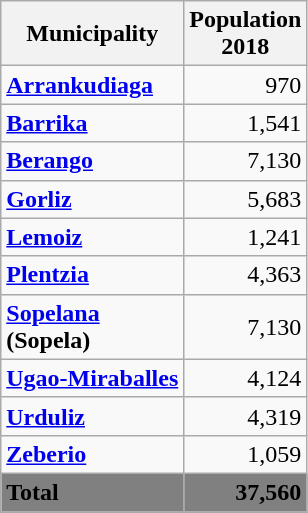<table class="wikitable">
<tr>
<th style="text-align: center;"><strong>Municipality</strong></th>
<th style="text-align: center;"><strong>Population</strong><br><strong>2018</strong></th>
</tr>
<tr>
<td><strong><a href='#'>Arrankudiaga</a></strong></td>
<td align="right">970</td>
</tr>
<tr>
<td><strong><a href='#'>Barrika</a></strong></td>
<td align="right">1,541</td>
</tr>
<tr>
<td><strong><a href='#'>Berango</a></strong></td>
<td align="right">7,130</td>
</tr>
<tr>
<td><strong><a href='#'>Gorliz</a></strong></td>
<td align="right">5,683</td>
</tr>
<tr>
<td><strong><a href='#'>Lemoiz</a></strong></td>
<td align="right">1,241</td>
</tr>
<tr>
<td><strong><a href='#'>Plentzia</a></strong></td>
<td align="right">4,363</td>
</tr>
<tr>
<td><strong><a href='#'>Sopelana</a><br>(Sopela)</strong></td>
<td align="right">7,130</td>
</tr>
<tr>
<td><strong><a href='#'>Ugao-Miraballes</a></strong></td>
<td align="right">4,124</td>
</tr>
<tr>
<td><strong><a href='#'>Urduliz</a></strong></td>
<td align="right">4,319</td>
</tr>
<tr>
<td><strong><a href='#'>Zeberio</a></strong></td>
<td align="right">1,059</td>
</tr>
<tr bgcolor=gray>
<td><strong>Total</strong></td>
<td align="right"><strong>37,560</strong></td>
</tr>
<tr bgcolor=gray>
</tr>
</table>
